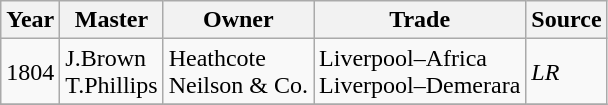<table class=" wikitable">
<tr>
<th>Year</th>
<th>Master</th>
<th>Owner</th>
<th>Trade</th>
<th>Source</th>
</tr>
<tr>
<td>1804</td>
<td>J.Brown<br>T.Phillips</td>
<td>Heathcote<br>Neilson & Co.</td>
<td>Liverpool–Africa<br>Liverpool–Demerara</td>
<td><em>LR</em></td>
</tr>
<tr>
</tr>
</table>
